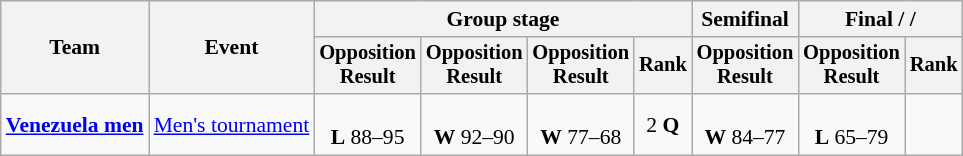<table class=wikitable style=font-size:90%;text-align:center>
<tr>
<th rowspan=2>Team</th>
<th rowspan=2>Event</th>
<th colspan=4>Group stage</th>
<th>Semifinal</th>
<th colspan=2>Final /  / </th>
</tr>
<tr style=font-size:95%>
<th>Opposition<br>Result</th>
<th>Opposition<br>Result</th>
<th>Opposition<br>Result</th>
<th>Rank</th>
<th>Opposition<br>Result</th>
<th>Opposition<br>Result</th>
<th>Rank</th>
</tr>
<tr>
<td align=left><strong><a href='#'>Venezuela men</a></strong></td>
<td align=left><a href='#'>Men's tournament</a></td>
<td><br><strong>L</strong> 88–95</td>
<td><br><strong>W</strong> 92–90</td>
<td><br><strong>W</strong> 77–68</td>
<td>2 <strong>Q</strong></td>
<td><br><strong>W</strong> 84–77</td>
<td><br><strong>L</strong> 65–79</td>
<td></td>
</tr>
</table>
